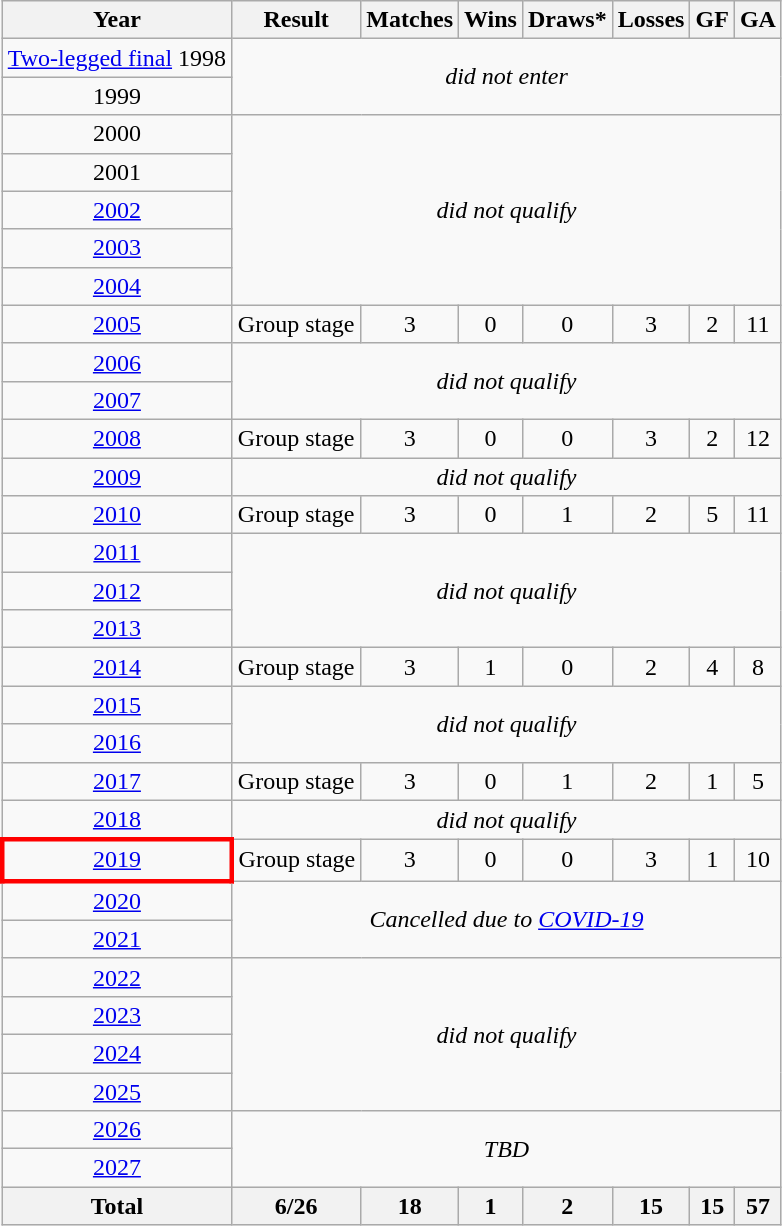<table class="wikitable" style="text-align: center;">
<tr>
<th>Year</th>
<th>Result</th>
<th>Matches</th>
<th>Wins</th>
<th>Draws*</th>
<th>Losses</th>
<th>GF</th>
<th>GA</th>
</tr>
<tr>
<td><a href='#'>Two-legged final</a> 1998</td>
<td colspan=7 rowspan=2><em>did not enter</em></td>
</tr>
<tr>
<td> 1999</td>
</tr>
<tr>
<td> 2000</td>
<td colspan=7 rowspan=5><em>did not qualify</em></td>
</tr>
<tr>
<td> 2001</td>
</tr>
<tr>
<td> <a href='#'>2002</a></td>
</tr>
<tr>
<td> <a href='#'>2003</a></td>
</tr>
<tr>
<td> <a href='#'>2004</a></td>
</tr>
<tr>
<td> <a href='#'>2005</a></td>
<td>Group stage</td>
<td>3</td>
<td>0</td>
<td>0</td>
<td>3</td>
<td>2</td>
<td>11</td>
</tr>
<tr>
<td> <a href='#'>2006</a></td>
<td colspan=7 rowspan=2><em>did not qualify</em></td>
</tr>
<tr>
<td> <a href='#'>2007</a></td>
</tr>
<tr>
<td> <a href='#'>2008</a></td>
<td>Group stage</td>
<td>3</td>
<td>0</td>
<td>0</td>
<td>3</td>
<td>2</td>
<td>12</td>
</tr>
<tr>
<td> <a href='#'>2009</a></td>
<td colspan=7><em>did not qualify</em></td>
</tr>
<tr>
<td> <a href='#'>2010</a></td>
<td>Group stage</td>
<td>3</td>
<td>0</td>
<td>1</td>
<td>2</td>
<td>5</td>
<td>11</td>
</tr>
<tr>
<td> <a href='#'>2011</a></td>
<td colspan=7 rowspan=3><em>did not qualify</em></td>
</tr>
<tr>
<td> <a href='#'>2012</a></td>
</tr>
<tr>
<td> <a href='#'>2013</a></td>
</tr>
<tr>
<td> <a href='#'>2014</a></td>
<td>Group stage</td>
<td>3</td>
<td>1</td>
<td>0</td>
<td>2</td>
<td>4</td>
<td>8</td>
</tr>
<tr>
<td> <a href='#'>2015</a></td>
<td colspan=7 rowspan=2><em>did not qualify</em></td>
</tr>
<tr>
<td> <a href='#'>2016</a></td>
</tr>
<tr>
<td> <a href='#'>2017</a></td>
<td>Group stage</td>
<td>3</td>
<td>0</td>
<td>1</td>
<td>2</td>
<td>1</td>
<td>5</td>
</tr>
<tr>
<td> <a href='#'>2018</a></td>
<td colspan=7><em>did not qualify</em></td>
</tr>
<tr>
<td style="border: 3px solid red"> <a href='#'>2019</a></td>
<td>Group stage</td>
<td>3</td>
<td>0</td>
<td>0</td>
<td>3</td>
<td>1</td>
<td>10</td>
</tr>
<tr>
<td> <a href='#'>2020</a></td>
<td colspan=7 rowspan=2><em>Cancelled due to <a href='#'>COVID-19</a></em></td>
</tr>
<tr>
<td> <a href='#'>2021</a></td>
</tr>
<tr>
<td> <a href='#'>2022</a></td>
<td colspan=7 rowspan=4><em>did not qualify</em></td>
</tr>
<tr>
<td> <a href='#'>2023</a></td>
</tr>
<tr>
<td> <a href='#'>2024</a></td>
</tr>
<tr>
<td> <a href='#'>2025</a></td>
</tr>
<tr>
<td> <a href='#'>2026</a></td>
<td rowspan=2 colspan=8><em>TBD</em></td>
</tr>
<tr>
<td> <a href='#'>2027</a></td>
</tr>
<tr>
<th><strong>Total</strong></th>
<th>6/26</th>
<th>18</th>
<th>1</th>
<th>2</th>
<th>15</th>
<th>15</th>
<th>57</th>
</tr>
</table>
